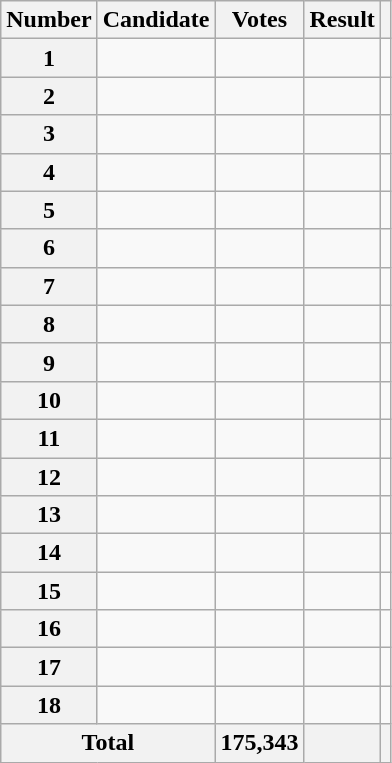<table class="wikitable sortable">
<tr>
<th scope="col">Number</th>
<th scope="col">Candidate</th>
<th scope="col">Votes</th>
<th scope="col">Result</th>
<th scope="col" class="unsortable"></th>
</tr>
<tr>
<th scope="row">1</th>
<td></td>
<td style="text-align:right"></td>
<td></td>
<td></td>
</tr>
<tr>
<th scope="row">2</th>
<td></td>
<td style="text-align:right"></td>
<td></td>
<td></td>
</tr>
<tr>
<th scope="row">3</th>
<td></td>
<td style="text-align:right"></td>
<td></td>
<td></td>
</tr>
<tr>
<th scope="row">4</th>
<td></td>
<td style="text-align:right"></td>
<td></td>
<td></td>
</tr>
<tr>
<th scope="row">5</th>
<td></td>
<td style="text-align:right"></td>
<td></td>
<td></td>
</tr>
<tr>
<th scope="row">6</th>
<td></td>
<td style="text-align:right"></td>
<td></td>
<td></td>
</tr>
<tr>
<th scope="row">7</th>
<td></td>
<td style="text-align:right"></td>
<td></td>
<td></td>
</tr>
<tr>
<th scope="row">8</th>
<td></td>
<td style="text-align:right"></td>
<td></td>
<td></td>
</tr>
<tr>
<th scope="row">9</th>
<td></td>
<td style="text-align:right"></td>
<td></td>
<td></td>
</tr>
<tr>
<th scope="row">10</th>
<td></td>
<td style="text-align:right"></td>
<td></td>
<td></td>
</tr>
<tr>
<th scope="row">11</th>
<td></td>
<td style="text-align:right"></td>
<td></td>
<td></td>
</tr>
<tr>
<th scope="row">12</th>
<td></td>
<td style="text-align:right"></td>
<td></td>
<td></td>
</tr>
<tr>
<th scope="row">13</th>
<td></td>
<td style="text-align:right"></td>
<td></td>
<td></td>
</tr>
<tr>
<th scope="row">14</th>
<td></td>
<td style="text-align:right"></td>
<td></td>
<td></td>
</tr>
<tr>
<th scope="row">15</th>
<td></td>
<td style="text-align:right"></td>
<td></td>
<td></td>
</tr>
<tr>
<th scope="row">16</th>
<td></td>
<td style="text-align:right"></td>
<td></td>
<td></td>
</tr>
<tr>
<th scope="row">17</th>
<td></td>
<td style="text-align:right"></td>
<td></td>
<td></td>
</tr>
<tr>
<th scope="row">18</th>
<td></td>
<td style="text-align:right"></td>
<td></td>
<td></td>
</tr>
<tr class="sortbottom">
<th scope="row" colspan="2">Total</th>
<th style="text-align:right">175,343</th>
<th></th>
<th></th>
</tr>
</table>
